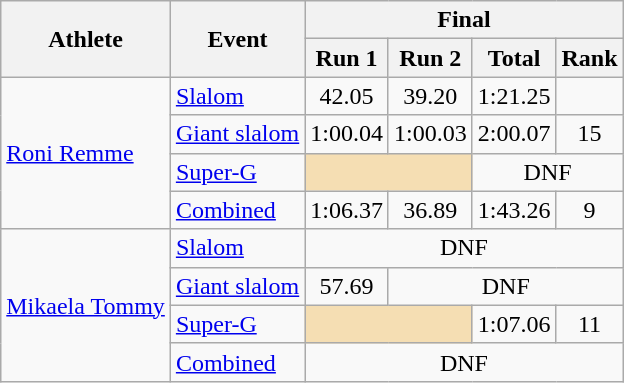<table class="wikitable">
<tr>
<th rowspan=2>Athlete</th>
<th rowspan=2>Event</th>
<th colspan=4>Final</th>
</tr>
<tr>
<th>Run 1</th>
<th>Run 2</th>
<th>Total</th>
<th>Rank</th>
</tr>
<tr>
<td rowspan=4><a href='#'>Roni Remme</a></td>
<td><a href='#'>Slalom</a></td>
<td align="center">42.05</td>
<td align="center">39.20</td>
<td align="center">1:21.25</td>
<td align="center"></td>
</tr>
<tr>
<td><a href='#'>Giant slalom</a></td>
<td align="center">1:00.04</td>
<td align="center">1:00.03</td>
<td align="center">2:00.07</td>
<td align="center">15</td>
</tr>
<tr>
<td><a href='#'>Super-G</a></td>
<td colspan=2 style="background:wheat"></td>
<td align="center" colspan=2>DNF</td>
</tr>
<tr>
<td><a href='#'>Combined</a></td>
<td align="center">1:06.37</td>
<td align="center">36.89</td>
<td align="center">1:43.26</td>
<td align="center">9</td>
</tr>
<tr>
<td rowspan=4><a href='#'>Mikaela Tommy</a></td>
<td><a href='#'>Slalom</a></td>
<td align="center" colspan=4>DNF</td>
</tr>
<tr>
<td><a href='#'>Giant slalom</a></td>
<td align="center">57.69</td>
<td align="center" colspan=3>DNF</td>
</tr>
<tr>
<td><a href='#'>Super-G</a></td>
<td colspan=2 style="background:wheat"></td>
<td align="center">1:07.06</td>
<td align="center">11</td>
</tr>
<tr>
<td><a href='#'>Combined</a></td>
<td align="center" colspan=4>DNF</td>
</tr>
</table>
